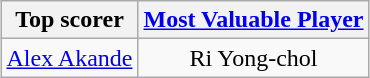<table class="wikitable" style="margin: 0 auto;">
<tr>
<th>Top scorer</th>
<th><a href='#'>Most Valuable Player</a></th>
</tr>
<tr>
<td align=center> <a href='#'>Alex Akande</a></td>
<td align=center> Ri Yong-chol</td>
</tr>
</table>
